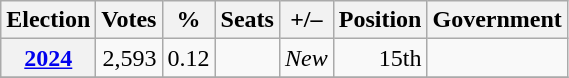<table class="wikitable" style="text-align: right;">
<tr>
<th>Election</th>
<th>Votes</th>
<th>%</th>
<th>Seats</th>
<th>+/–</th>
<th>Position</th>
<th>Government</th>
</tr>
<tr>
<th><a href='#'>2024</a></th>
<td>2,593</td>
<td>0.12</td>
<td></td>
<td><em>New</em></td>
<td>15th</td>
<td></td>
</tr>
<tr>
</tr>
</table>
